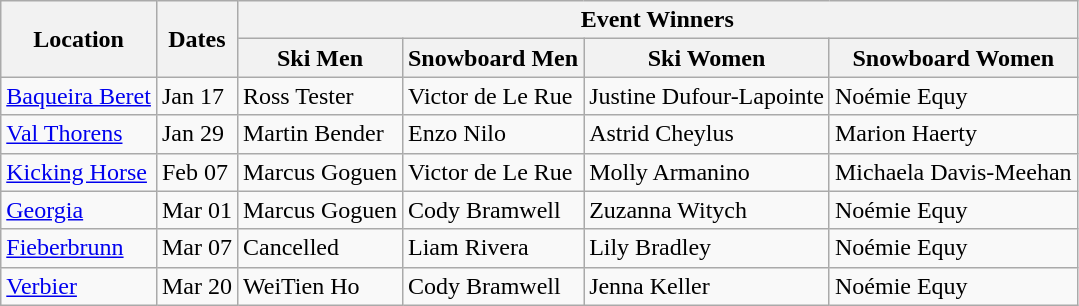<table class="wikitable">
<tr>
<th rowspan="2">Location</th>
<th rowspan="2">Dates</th>
<th colspan="4">Event Winners</th>
</tr>
<tr>
<th>Ski Men</th>
<th>Snowboard Men</th>
<th>Ski Women</th>
<th>Snowboard Women</th>
</tr>
<tr>
<td> <a href='#'>Baqueira Beret</a></td>
<td>Jan 17</td>
<td> Ross Tester</td>
<td> Victor de Le Rue</td>
<td> Justine Dufour-Lapointe</td>
<td> Noémie Equy</td>
</tr>
<tr>
<td> <a href='#'>Val Thorens</a></td>
<td>Jan 29</td>
<td> Martin Bender</td>
<td> Enzo Nilo</td>
<td> Astrid Cheylus</td>
<td> Marion Haerty</td>
</tr>
<tr>
<td> <a href='#'>Kicking Horse</a></td>
<td>Feb 07</td>
<td> Marcus Goguen</td>
<td> Victor de Le Rue</td>
<td> Molly Armanino</td>
<td> Michaela Davis-Meehan</td>
</tr>
<tr>
<td> <a href='#'>Georgia</a></td>
<td>Mar 01</td>
<td> Marcus Goguen</td>
<td> Cody Bramwell</td>
<td> Zuzanna Witych</td>
<td> Noémie Equy</td>
</tr>
<tr>
<td> <a href='#'>Fieberbrunn</a></td>
<td>Mar 07</td>
<td>Cancelled</td>
<td> Liam Rivera</td>
<td> Lily Bradley</td>
<td> Noémie Equy</td>
</tr>
<tr>
<td> <a href='#'>Verbier</a></td>
<td>Mar 20</td>
<td> WeiTien Ho</td>
<td> Cody Bramwell</td>
<td> Jenna Keller</td>
<td> Noémie Equy</td>
</tr>
</table>
